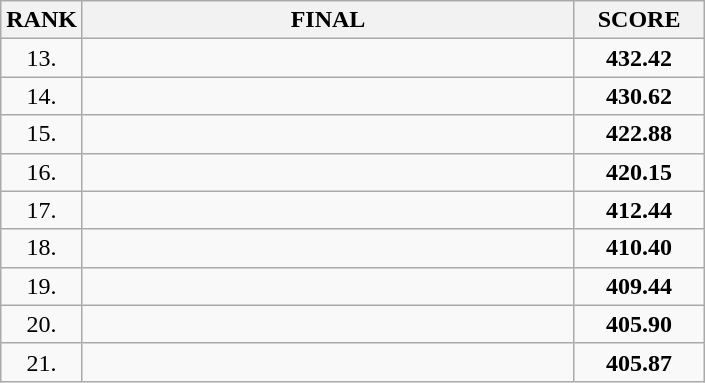<table class="wikitable">
<tr>
<th>RANK</th>
<th style="width: 20em">FINAL</th>
<th style="width: 5em">SCORE</th>
</tr>
<tr>
<td align="center">13.</td>
<td></td>
<td align="center"><strong>432.42</strong></td>
</tr>
<tr>
<td align="center">14.</td>
<td></td>
<td align="center"><strong>430.62</strong></td>
</tr>
<tr>
<td align="center">15.</td>
<td></td>
<td align="center"><strong>422.88</strong></td>
</tr>
<tr>
<td align="center">16.</td>
<td></td>
<td align="center"><strong>420.15</strong></td>
</tr>
<tr>
<td align="center">17.</td>
<td></td>
<td align="center"><strong>412.44</strong></td>
</tr>
<tr>
<td align="center">18.</td>
<td></td>
<td align="center"><strong>410.40</strong></td>
</tr>
<tr>
<td align="center">19.</td>
<td></td>
<td align="center"><strong>409.44</strong></td>
</tr>
<tr>
<td align="center">20.</td>
<td></td>
<td align="center"><strong>405.90</strong></td>
</tr>
<tr>
<td align="center">21.</td>
<td></td>
<td align="center"><strong>405.87</strong></td>
</tr>
</table>
